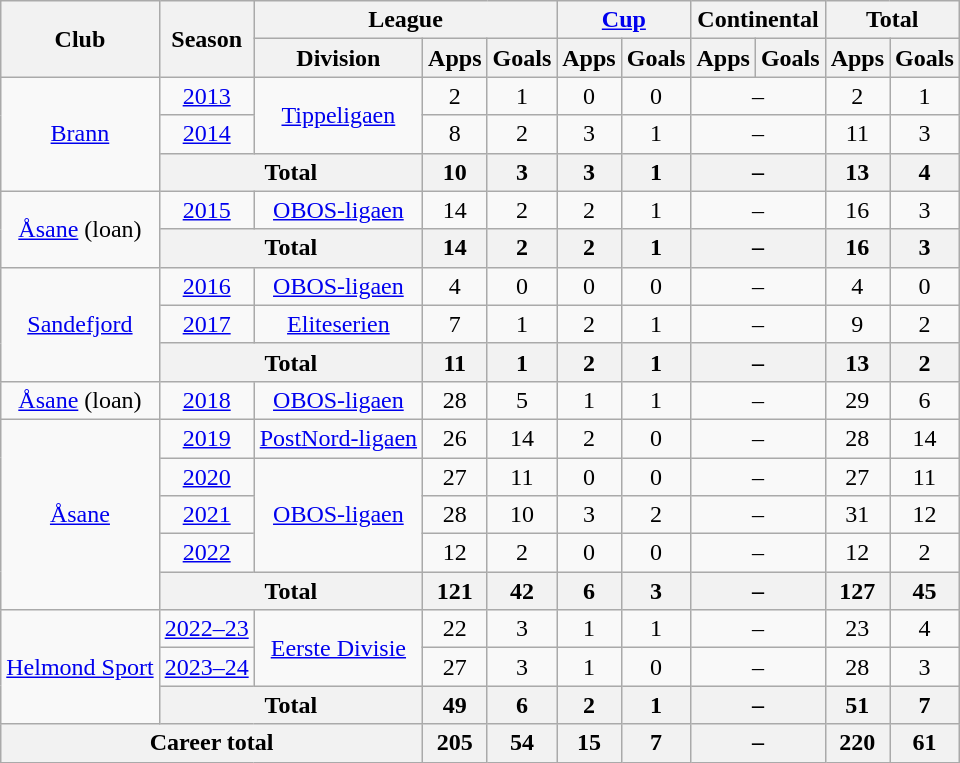<table class="wikitable" style="text-align: center;">
<tr>
<th rowspan=2>Club</th>
<th rowspan=2>Season</th>
<th colspan=3>League</th>
<th colspan=2><a href='#'>Cup</a></th>
<th colspan=2>Continental</th>
<th colspan=2>Total</th>
</tr>
<tr>
<th>Division</th>
<th>Apps</th>
<th>Goals</th>
<th>Apps</th>
<th>Goals</th>
<th>Apps</th>
<th>Goals</th>
<th>Apps</th>
<th>Goals</th>
</tr>
<tr>
<td rowspan=3><a href='#'>Brann</a></td>
<td><a href='#'>2013</a></td>
<td rowspan=2><a href='#'>Tippeligaen</a></td>
<td>2</td>
<td>1</td>
<td>0</td>
<td>0</td>
<td colspan=2>–</td>
<td>2</td>
<td>1</td>
</tr>
<tr>
<td><a href='#'>2014</a></td>
<td>8</td>
<td>2</td>
<td>3</td>
<td>1</td>
<td colspan=2>–</td>
<td>11</td>
<td>3</td>
</tr>
<tr>
<th colspan=2>Total</th>
<th>10</th>
<th>3</th>
<th>3</th>
<th>1</th>
<th colspan=2>–</th>
<th>13</th>
<th>4</th>
</tr>
<tr>
<td rowspan=2><a href='#'>Åsane</a> (loan)</td>
<td><a href='#'>2015</a></td>
<td rowspan=1><a href='#'>OBOS-ligaen</a></td>
<td>14</td>
<td>2</td>
<td>2</td>
<td>1</td>
<td colspan=2>–</td>
<td>16</td>
<td>3</td>
</tr>
<tr>
<th colspan=2>Total</th>
<th>14</th>
<th>2</th>
<th>2</th>
<th>1</th>
<th colspan=2>–</th>
<th>16</th>
<th>3</th>
</tr>
<tr>
<td rowspan=3><a href='#'>Sandefjord</a></td>
<td><a href='#'>2016</a></td>
<td rowspan=1><a href='#'>OBOS-ligaen</a></td>
<td>4</td>
<td>0</td>
<td>0</td>
<td>0</td>
<td colspan=2>–</td>
<td>4</td>
<td>0</td>
</tr>
<tr>
<td><a href='#'>2017</a></td>
<td rowspan=1><a href='#'>Eliteserien</a></td>
<td>7</td>
<td>1</td>
<td>2</td>
<td>1</td>
<td colspan=2>–</td>
<td>9</td>
<td>2</td>
</tr>
<tr>
<th colspan=2>Total</th>
<th>11</th>
<th>1</th>
<th>2</th>
<th>1</th>
<th colspan=2>–</th>
<th>13</th>
<th>2</th>
</tr>
<tr>
<td rowspan=1><a href='#'>Åsane</a> (loan)</td>
<td><a href='#'>2018</a></td>
<td rowspan=1><a href='#'>OBOS-ligaen</a></td>
<td>28</td>
<td>5</td>
<td>1</td>
<td>1</td>
<td colspan=2>–</td>
<td>29</td>
<td>6</td>
</tr>
<tr>
<td rowspan=5><a href='#'>Åsane</a></td>
<td><a href='#'>2019</a></td>
<td rowspan=1><a href='#'>PostNord-ligaen</a></td>
<td>26</td>
<td>14</td>
<td>2</td>
<td>0</td>
<td colspan=2>–</td>
<td>28</td>
<td>14</td>
</tr>
<tr>
<td><a href='#'>2020</a></td>
<td rowspan=3><a href='#'>OBOS-ligaen</a></td>
<td>27</td>
<td>11</td>
<td>0</td>
<td>0</td>
<td colspan=2>–</td>
<td>27</td>
<td>11</td>
</tr>
<tr>
<td><a href='#'>2021</a></td>
<td>28</td>
<td>10</td>
<td>3</td>
<td>2</td>
<td colspan=2>–</td>
<td>31</td>
<td>12</td>
</tr>
<tr>
<td><a href='#'>2022</a></td>
<td>12</td>
<td>2</td>
<td>0</td>
<td>0</td>
<td colspan=2>–</td>
<td>12</td>
<td>2</td>
</tr>
<tr>
<th colspan=2>Total</th>
<th>121</th>
<th>42</th>
<th>6</th>
<th>3</th>
<th colspan=2>–</th>
<th>127</th>
<th>45</th>
</tr>
<tr>
<td rowspan=3><a href='#'>Helmond Sport</a></td>
<td><a href='#'>2022–23</a></td>
<td rowspan=2><a href='#'>Eerste Divisie</a></td>
<td>22</td>
<td>3</td>
<td>1</td>
<td>1</td>
<td colspan=2>–</td>
<td>23</td>
<td>4</td>
</tr>
<tr>
<td><a href='#'>2023–24</a></td>
<td>27</td>
<td>3</td>
<td>1</td>
<td>0</td>
<td colspan=2>–</td>
<td>28</td>
<td>3</td>
</tr>
<tr>
<th colspan=2>Total</th>
<th>49</th>
<th>6</th>
<th>2</th>
<th>1</th>
<th colspan=2>–</th>
<th>51</th>
<th>7</th>
</tr>
<tr>
<th colspan=3>Career total</th>
<th>205</th>
<th>54</th>
<th>15</th>
<th>7</th>
<th colspan=2>–</th>
<th>220</th>
<th>61</th>
</tr>
</table>
